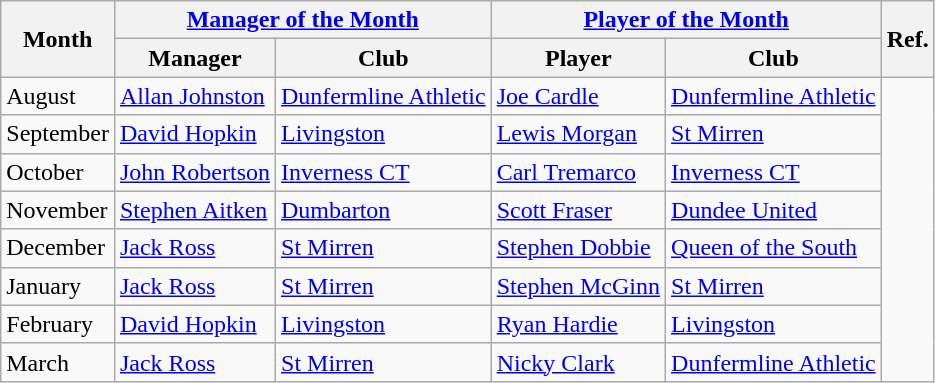<table class="wikitable">
<tr>
<th rowspan="2">Month</th>
<th colspan="2"><a href='#'>Manager of the Month</a></th>
<th colspan="2"><a href='#'>Player of the Month</a></th>
<th rowspan="2">Ref.</th>
</tr>
<tr>
<th>Manager</th>
<th>Club</th>
<th>Player</th>
<th>Club</th>
</tr>
<tr>
<td>August</td>
<td> <a href='#'>Allan Johnston</a></td>
<td><a href='#'>Dunfermline Athletic</a></td>
<td> <a href='#'>Joe Cardle</a></td>
<td><a href='#'>Dunfermline Athletic</a></td>
<td rowspan="9"></td>
</tr>
<tr>
<td>September</td>
<td> <a href='#'>David Hopkin</a></td>
<td><a href='#'>Livingston</a></td>
<td> <a href='#'>Lewis Morgan</a></td>
<td><a href='#'>St Mirren</a></td>
</tr>
<tr>
<td>October</td>
<td> <a href='#'>John Robertson</a></td>
<td><a href='#'>Inverness CT</a></td>
<td> <a href='#'>Carl Tremarco</a></td>
<td><a href='#'>Inverness CT</a></td>
</tr>
<tr>
<td>November</td>
<td> <a href='#'>Stephen Aitken</a></td>
<td><a href='#'>Dumbarton</a></td>
<td> <a href='#'>Scott Fraser</a></td>
<td><a href='#'>Dundee United</a></td>
</tr>
<tr>
<td>December</td>
<td> <a href='#'>Jack Ross</a></td>
<td><a href='#'>St Mirren</a></td>
<td> <a href='#'>Stephen Dobbie</a></td>
<td><a href='#'>Queen of the South</a></td>
</tr>
<tr>
<td>January</td>
<td> <a href='#'>Jack Ross</a></td>
<td><a href='#'>St Mirren</a></td>
<td> <a href='#'>Stephen McGinn</a></td>
<td><a href='#'>St Mirren</a></td>
</tr>
<tr>
<td>February</td>
<td> <a href='#'>David Hopkin</a></td>
<td><a href='#'>Livingston</a></td>
<td> <a href='#'>Ryan Hardie</a></td>
<td><a href='#'>Livingston</a></td>
</tr>
<tr>
<td>March</td>
<td> <a href='#'>Jack Ross</a></td>
<td><a href='#'>St Mirren</a></td>
<td> <a href='#'>Nicky Clark</a></td>
<td><a href='#'>Dunfermline Athletic</a></td>
</tr>
</table>
